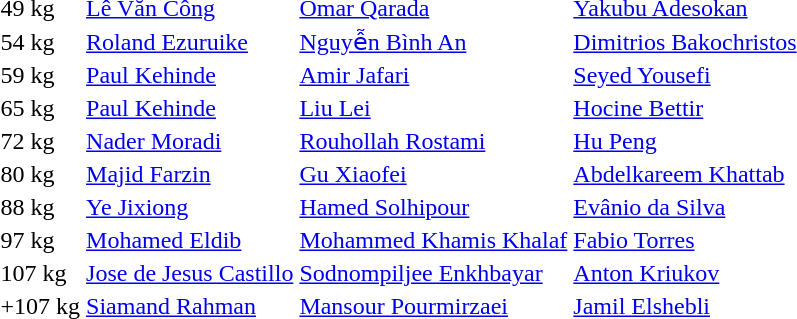<table>
<tr>
<td>49 kg</td>
<td><a href='#'>Lê Văn Công</a><br></td>
<td><a href='#'>Omar Qarada</a><br></td>
<td><a href='#'>Yakubu Adesokan</a><br></td>
</tr>
<tr>
<td>54 kg</td>
<td><a href='#'>Roland Ezuruike</a><br></td>
<td><a href='#'>Nguyễn Bình An</a><br></td>
<td><a href='#'>Dimitrios Bakochristos</a><br></td>
</tr>
<tr>
<td>59 kg</td>
<td><a href='#'>Paul Kehinde</a><br></td>
<td><a href='#'>Amir Jafari</a><br></td>
<td><a href='#'>Seyed Yousefi</a><br></td>
</tr>
<tr>
<td>65 kg</td>
<td><a href='#'>Paul Kehinde</a><br></td>
<td><a href='#'>Liu Lei</a><br></td>
<td><a href='#'>Hocine Bettir</a><br></td>
</tr>
<tr>
<td>72 kg</td>
<td><a href='#'>Nader Moradi</a><br></td>
<td><a href='#'>Rouhollah Rostami</a><br></td>
<td><a href='#'>Hu Peng</a><br></td>
</tr>
<tr>
<td>80 kg</td>
<td><a href='#'>Majid Farzin</a><br></td>
<td><a href='#'>Gu Xiaofei</a><br></td>
<td><a href='#'>Abdelkareem Khattab</a><br></td>
</tr>
<tr>
<td>88 kg</td>
<td><a href='#'>Ye Jixiong</a><br></td>
<td><a href='#'>Hamed Solhipour</a><br></td>
<td><a href='#'>Evânio da Silva</a><br></td>
</tr>
<tr>
<td>97 kg</td>
<td><a href='#'>Mohamed Eldib</a><br></td>
<td><a href='#'>Mohammed Khamis Khalaf</a><br></td>
<td><a href='#'>Fabio Torres</a><br></td>
</tr>
<tr>
<td>107 kg</td>
<td><a href='#'>Jose de Jesus Castillo</a><br></td>
<td><a href='#'>Sodnompiljee Enkhbayar</a><br></td>
<td><a href='#'>Anton Kriukov</a><br></td>
</tr>
<tr>
<td>+107 kg</td>
<td><a href='#'>Siamand Rahman</a><br></td>
<td><a href='#'>Mansour Pourmirzaei</a><br></td>
<td><a href='#'>Jamil Elshebli</a><br></td>
</tr>
</table>
